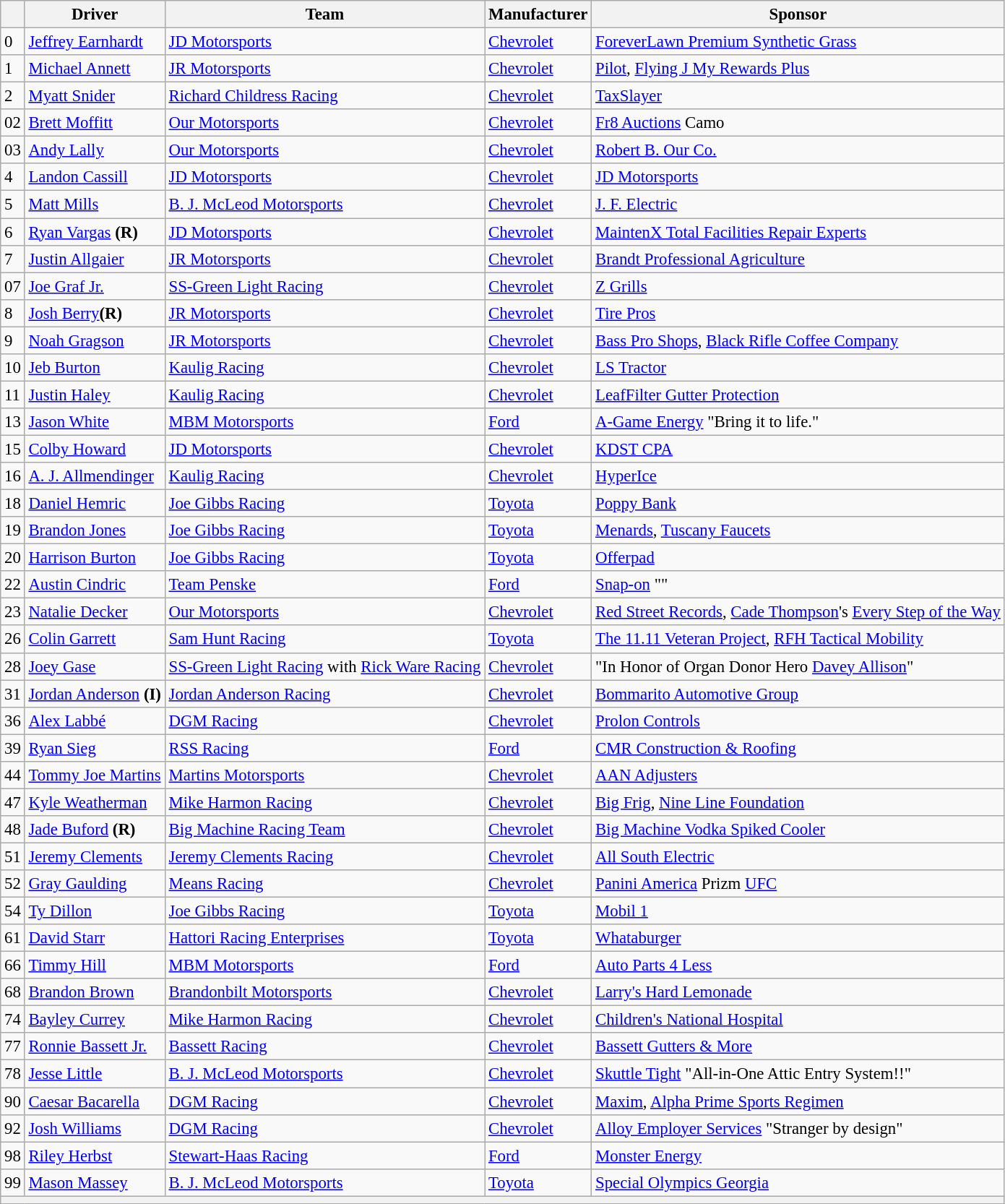<table class="wikitable" style="font-size:95%">
<tr>
<th></th>
<th>Driver</th>
<th>Team</th>
<th>Manufacturer</th>
<th>Sponsor</th>
</tr>
<tr>
<td>0</td>
<td><a href='#'>Jeffrey Earnhardt</a></td>
<td><a href='#'>JD Motorsports</a></td>
<td><a href='#'>Chevrolet</a></td>
<td><a href='#'>ForeverLawn Premium Synthetic Grass</a></td>
</tr>
<tr>
<td>1</td>
<td><a href='#'>Michael Annett</a></td>
<td><a href='#'>JR Motorsports</a></td>
<td><a href='#'>Chevrolet</a></td>
<td><a href='#'>Pilot</a>, <a href='#'>Flying J My Rewards Plus</a></td>
</tr>
<tr>
<td>2</td>
<td><a href='#'>Myatt Snider</a></td>
<td><a href='#'>Richard Childress Racing</a></td>
<td><a href='#'>Chevrolet</a></td>
<td><a href='#'>TaxSlayer</a></td>
</tr>
<tr>
<td>02</td>
<td><a href='#'>Brett Moffitt</a></td>
<td><a href='#'>Our Motorsports</a></td>
<td><a href='#'>Chevrolet</a></td>
<td><a href='#'>Fr8 Auctions</a> Camo</td>
</tr>
<tr>
<td>03</td>
<td><a href='#'>Andy Lally</a></td>
<td><a href='#'>Our Motorsports</a></td>
<td><a href='#'>Chevrolet</a></td>
<td><a href='#'>Robert B. Our Co.</a></td>
</tr>
<tr>
<td>4</td>
<td><a href='#'>Landon Cassill</a></td>
<td><a href='#'>JD Motorsports</a></td>
<td><a href='#'>Chevrolet</a></td>
<td><a href='#'>JD Motorsports</a></td>
</tr>
<tr>
<td>5</td>
<td><a href='#'>Matt Mills</a></td>
<td><a href='#'>B. J. McLeod Motorsports</a></td>
<td><a href='#'>Chevrolet</a></td>
<td><a href='#'>J. F. Electric</a></td>
</tr>
<tr>
<td>6</td>
<td><a href='#'>Ryan Vargas</a> <strong>(R)</strong></td>
<td><a href='#'>JD Motorsports</a></td>
<td><a href='#'>Chevrolet</a></td>
<td><a href='#'>MaintenX Total Facilities Repair Experts</a></td>
</tr>
<tr>
<td>7</td>
<td><a href='#'>Justin Allgaier</a></td>
<td><a href='#'>JR Motorsports</a></td>
<td><a href='#'>Chevrolet</a></td>
<td><a href='#'>Brandt Professional Agriculture</a></td>
</tr>
<tr>
<td>07</td>
<td><a href='#'>Joe Graf Jr.</a></td>
<td><a href='#'>SS-Green Light Racing</a></td>
<td><a href='#'>Chevrolet</a></td>
<td><a href='#'>Z Grills</a></td>
</tr>
<tr>
<td>8</td>
<td><a href='#'>Josh Berry</a><strong>(R)</strong></td>
<td><a href='#'>JR Motorsports</a></td>
<td><a href='#'>Chevrolet</a></td>
<td><a href='#'>Tire Pros</a></td>
</tr>
<tr>
<td>9</td>
<td><a href='#'>Noah Gragson</a></td>
<td><a href='#'>JR Motorsports</a></td>
<td><a href='#'>Chevrolet</a></td>
<td><a href='#'>Bass Pro Shops</a>, <a href='#'>Black Rifle Coffee Company</a></td>
</tr>
<tr>
<td>10</td>
<td><a href='#'>Jeb Burton</a></td>
<td><a href='#'>Kaulig Racing</a></td>
<td><a href='#'>Chevrolet</a></td>
<td><a href='#'>LS Tractor</a></td>
</tr>
<tr>
<td>11</td>
<td><a href='#'>Justin Haley</a></td>
<td><a href='#'>Kaulig Racing</a></td>
<td><a href='#'>Chevrolet</a></td>
<td><a href='#'>LeafFilter Gutter Protection</a></td>
</tr>
<tr>
<td>13</td>
<td><a href='#'>Jason White</a></td>
<td><a href='#'>MBM Motorsports</a></td>
<td><a href='#'>Ford</a></td>
<td><a href='#'>A-Game Energy</a> "Bring it to life."</td>
</tr>
<tr>
<td>15</td>
<td><a href='#'>Colby Howard</a></td>
<td><a href='#'>JD Motorsports</a></td>
<td><a href='#'>Chevrolet</a></td>
<td><a href='#'>KDST CPA</a></td>
</tr>
<tr>
<td>16</td>
<td><a href='#'>A. J. Allmendinger</a></td>
<td><a href='#'>Kaulig Racing</a></td>
<td><a href='#'>Chevrolet</a></td>
<td><a href='#'>HyperIce</a></td>
</tr>
<tr>
<td>18</td>
<td><a href='#'>Daniel Hemric</a></td>
<td><a href='#'>Joe Gibbs Racing</a></td>
<td><a href='#'>Toyota</a></td>
<td><a href='#'>Poppy Bank</a></td>
</tr>
<tr>
<td>19</td>
<td><a href='#'>Brandon Jones</a></td>
<td><a href='#'>Joe Gibbs Racing</a></td>
<td><a href='#'>Toyota</a></td>
<td><a href='#'>Menards</a>, <a href='#'>Tuscany Faucets</a></td>
</tr>
<tr>
<td>20</td>
<td><a href='#'>Harrison Burton</a></td>
<td><a href='#'>Joe Gibbs Racing</a></td>
<td><a href='#'>Toyota</a></td>
<td><a href='#'>Offerpad</a></td>
</tr>
<tr>
<td>22</td>
<td><a href='#'>Austin Cindric</a></td>
<td><a href='#'>Team Penske</a></td>
<td><a href='#'>Ford</a></td>
<td><a href='#'>Snap-on</a> ""</td>
</tr>
<tr>
<td>23</td>
<td><a href='#'>Natalie Decker</a></td>
<td><a href='#'>Our Motorsports</a></td>
<td><a href='#'>Chevrolet</a></td>
<td><a href='#'>Red Street Records</a>, <a href='#'>Cade Thompson</a>'s <a href='#'>Every Step of the Way</a></td>
</tr>
<tr>
<td>26</td>
<td><a href='#'>Colin Garrett</a></td>
<td><a href='#'>Sam Hunt Racing</a></td>
<td><a href='#'>Toyota</a></td>
<td><a href='#'>The 11.11 Veteran Project</a>, <a href='#'>RFH Tactical Mobility</a></td>
</tr>
<tr>
<td>28</td>
<td><a href='#'>Joey Gase</a></td>
<td><a href='#'>SS-Green Light Racing</a> with <a href='#'>Rick Ware Racing</a></td>
<td><a href='#'>Chevrolet</a></td>
<td> "In Honor of Organ Donor Hero <a href='#'>Davey Allison</a>"</td>
</tr>
<tr>
<td>31</td>
<td><a href='#'>Jordan Anderson</a> <strong>(I)</strong></td>
<td><a href='#'>Jordan Anderson Racing</a></td>
<td><a href='#'>Chevrolet</a></td>
<td><a href='#'>Bommarito Automotive Group</a></td>
</tr>
<tr>
<td>36</td>
<td><a href='#'>Alex Labbé</a></td>
<td><a href='#'>DGM Racing</a></td>
<td><a href='#'>Chevrolet</a></td>
<td><a href='#'>Prolon Controls</a></td>
</tr>
<tr>
<td>39</td>
<td><a href='#'>Ryan Sieg</a></td>
<td><a href='#'>RSS Racing</a></td>
<td><a href='#'>Ford</a></td>
<td><a href='#'>CMR Construction & Roofing</a></td>
</tr>
<tr>
<td>44</td>
<td><a href='#'>Tommy Joe Martins</a></td>
<td><a href='#'>Martins Motorsports</a></td>
<td><a href='#'>Chevrolet</a></td>
<td><a href='#'>AAN Adjusters</a></td>
</tr>
<tr>
<td>47</td>
<td><a href='#'>Kyle Weatherman</a></td>
<td><a href='#'>Mike Harmon Racing</a></td>
<td><a href='#'>Chevrolet</a></td>
<td><a href='#'>Big Frig</a>, <a href='#'>Nine Line Foundation</a></td>
</tr>
<tr>
<td>48</td>
<td><a href='#'>Jade Buford</a> <strong>(R)</strong></td>
<td><a href='#'>Big Machine Racing Team</a></td>
<td><a href='#'>Chevrolet</a></td>
<td><a href='#'>Big Machine Vodka Spiked Cooler</a></td>
</tr>
<tr>
<td>51</td>
<td><a href='#'>Jeremy Clements</a></td>
<td><a href='#'>Jeremy Clements Racing</a></td>
<td><a href='#'>Chevrolet</a></td>
<td><a href='#'>All South Electric</a></td>
</tr>
<tr>
<td>52</td>
<td><a href='#'>Gray Gaulding</a></td>
<td><a href='#'>Means Racing</a></td>
<td><a href='#'>Chevrolet</a></td>
<td><a href='#'>Panini America</a> Prizm <a href='#'>UFC</a></td>
</tr>
<tr>
<td>54</td>
<td><a href='#'>Ty Dillon</a></td>
<td><a href='#'>Joe Gibbs Racing</a></td>
<td><a href='#'>Toyota</a></td>
<td><a href='#'>Mobil 1</a></td>
</tr>
<tr>
<td>61</td>
<td><a href='#'>David Starr</a></td>
<td><a href='#'>Hattori Racing Enterprises</a></td>
<td><a href='#'>Toyota</a></td>
<td><a href='#'>Whataburger</a></td>
</tr>
<tr>
<td>66</td>
<td><a href='#'>Timmy Hill</a></td>
<td><a href='#'>MBM Motorsports</a></td>
<td><a href='#'>Ford</a></td>
<td><a href='#'>Auto Parts 4 Less</a></td>
</tr>
<tr>
<td>68</td>
<td><a href='#'>Brandon Brown</a></td>
<td><a href='#'>Brandonbilt Motorsports</a></td>
<td><a href='#'>Chevrolet</a></td>
<td><a href='#'>Larry's Hard Lemonade</a></td>
</tr>
<tr>
<td>74</td>
<td><a href='#'>Bayley Currey</a></td>
<td><a href='#'>Mike Harmon Racing</a></td>
<td><a href='#'>Chevrolet</a></td>
<td><a href='#'>Children's National Hospital</a></td>
</tr>
<tr>
<td>77</td>
<td><a href='#'>Ronnie Bassett Jr.</a></td>
<td><a href='#'>Bassett Racing</a></td>
<td><a href='#'>Chevrolet</a></td>
<td><a href='#'>Bassett Gutters & More</a></td>
</tr>
<tr>
<td>78</td>
<td><a href='#'>Jesse Little</a></td>
<td><a href='#'>B. J. McLeod Motorsports</a></td>
<td><a href='#'>Chevrolet</a></td>
<td><a href='#'>Skuttle Tight</a> "All-in-One Attic Entry System!!"</td>
</tr>
<tr>
<td>90</td>
<td><a href='#'>Caesar Bacarella</a></td>
<td><a href='#'>DGM Racing</a></td>
<td><a href='#'>Chevrolet</a></td>
<td><a href='#'>Maxim</a>, <a href='#'>Alpha Prime Sports Regimen</a></td>
</tr>
<tr>
<td>92</td>
<td><a href='#'>Josh Williams</a></td>
<td><a href='#'>DGM Racing</a></td>
<td><a href='#'>Chevrolet</a></td>
<td><a href='#'>Alloy Employer Services</a> "Stranger by design"</td>
</tr>
<tr>
<td>98</td>
<td><a href='#'>Riley Herbst</a></td>
<td><a href='#'>Stewart-Haas Racing</a></td>
<td><a href='#'>Ford</a></td>
<td><a href='#'>Monster Energy</a></td>
</tr>
<tr>
<td>99</td>
<td><a href='#'>Mason Massey</a></td>
<td><a href='#'>B. J. McLeod Motorsports</a></td>
<td><a href='#'>Toyota</a></td>
<td><a href='#'>Special Olympics Georgia</a></td>
</tr>
<tr>
<th colspan="7"></th>
</tr>
</table>
